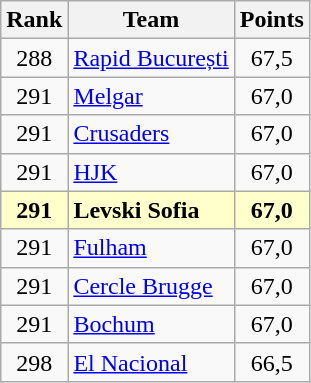<table class="wikitable" style="text-align: center;">
<tr>
<th>Rank</th>
<th>Team</th>
<th>Points</th>
</tr>
<tr>
<td>288</td>
<td align=left> <a href='#'>Rapid București</a></td>
<td align=center>67,5</td>
</tr>
<tr>
<td>291</td>
<td align=left> <a href='#'>Melgar</a></td>
<td align=center>67,0</td>
</tr>
<tr>
<td>291</td>
<td align=left> <a href='#'>Crusaders</a></td>
<td align=center>67,0</td>
</tr>
<tr>
<td>291</td>
<td align=left> <a href='#'>HJK</a></td>
<td align=center>67,0</td>
</tr>
<tr style="background:#ffc;">
<td><strong>291</strong></td>
<td align=left> <strong>Levski Sofia</strong></td>
<td align=center><strong>67,0</strong></td>
</tr>
<tr>
<td>291</td>
<td align=left> <a href='#'>Fulham</a></td>
<td align=center>67,0</td>
</tr>
<tr>
<td>291</td>
<td align=left> <a href='#'>Cercle Brugge</a></td>
<td align=center>67,0</td>
</tr>
<tr>
<td>291</td>
<td align=left> <a href='#'>Bochum</a></td>
<td align=center>67,0</td>
</tr>
<tr>
<td>298</td>
<td align=left> <a href='#'>El Nacional</a></td>
<td align=center>66,5</td>
</tr>
</table>
